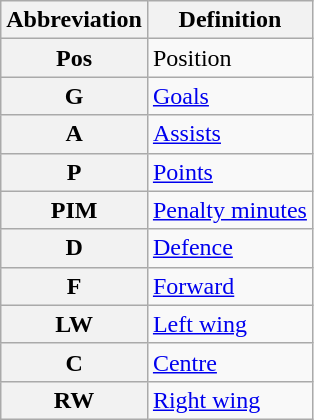<table class="wikitable">
<tr>
<th scope="col">Abbreviation</th>
<th scope="col">Definition</th>
</tr>
<tr>
<th scope="row">Pos</th>
<td>Position</td>
</tr>
<tr>
<th scope="row">G</th>
<td><a href='#'>Goals</a></td>
</tr>
<tr>
<th scope="row">A</th>
<td><a href='#'>Assists</a></td>
</tr>
<tr>
<th scope="row">P</th>
<td><a href='#'>Points</a></td>
</tr>
<tr>
<th scope="row">PIM</th>
<td><a href='#'>Penalty minutes</a></td>
</tr>
<tr>
<th scope="row">D</th>
<td><a href='#'>Defence</a></td>
</tr>
<tr>
<th scope="row">F</th>
<td><a href='#'>Forward</a></td>
</tr>
<tr>
<th scope="row">LW</th>
<td><a href='#'>Left wing</a></td>
</tr>
<tr>
<th scope="row">C</th>
<td><a href='#'>Centre</a></td>
</tr>
<tr>
<th scope="row">RW</th>
<td><a href='#'>Right wing</a></td>
</tr>
</table>
